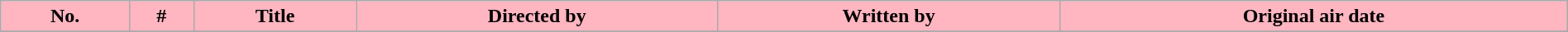<table class="wikitable plainrowheaders" style="width:100%; margin:auto;">
<tr>
<th style="background-color: #FFB6C1; text-align: center;">No.</th>
<th style="background-color: #FFB6C1; text-align: center;">#</th>
<th style="background-color: #FFB6C1; text-align: center;">Title</th>
<th style="background-color: #FFB6C1; text-align: center;">Directed by</th>
<th style="background-color: #FFB6C1; text-align: center;">Written by</th>
<th style="background-color: #FFB6C1; text-align: center;">Original air date</th>
</tr>
<tr>
</tr>
</table>
